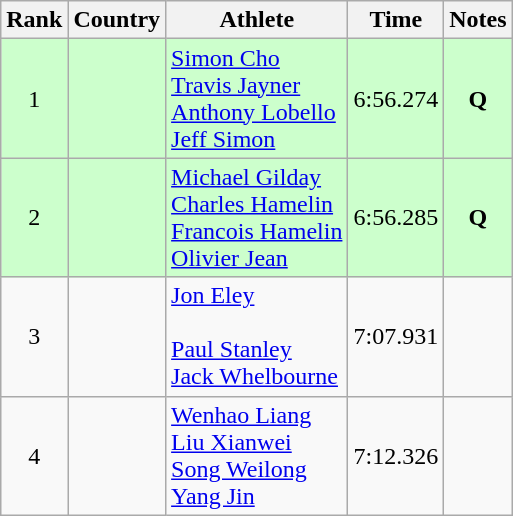<table class="wikitable sortable" style="text-align:center">
<tr>
<th>Rank</th>
<th>Country</th>
<th>Athlete</th>
<th>Time</th>
<th>Notes</th>
</tr>
<tr bgcolor="#ccffcc">
<td>1</td>
<td align=left></td>
<td align=left><a href='#'>Simon Cho</a> <br> <a href='#'>Travis Jayner</a> <br> <a href='#'>Anthony Lobello</a> <br> <a href='#'>Jeff Simon</a></td>
<td>6:56.274</td>
<td><strong>Q</strong></td>
</tr>
<tr bgcolor="#ccffcc">
<td>2</td>
<td align=left></td>
<td align=left><a href='#'>Michael Gilday</a> <br> <a href='#'>Charles Hamelin</a> <br> <a href='#'>Francois Hamelin</a> <br> <a href='#'>Olivier Jean</a></td>
<td>6:56.285</td>
<td><strong>Q</strong></td>
</tr>
<tr>
<td>3</td>
<td align=left></td>
<td align=left><a href='#'>Jon Eley</a> <br>  <br> <a href='#'>Paul Stanley</a> <br> <a href='#'>Jack Whelbourne</a></td>
<td>7:07.931</td>
<td></td>
</tr>
<tr>
<td>4</td>
<td align=left></td>
<td align=left><a href='#'>Wenhao Liang</a> <br> <a href='#'>Liu Xianwei</a> <br> <a href='#'>Song Weilong</a> <br> <a href='#'>Yang Jin</a></td>
<td>7:12.326</td>
<td></td>
</tr>
</table>
